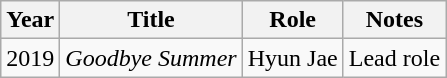<table class="wikitable">
<tr>
<th>Year</th>
<th>Title</th>
<th>Role</th>
<th>Notes</th>
</tr>
<tr>
<td>2019</td>
<td><em>Goodbye Summer</em></td>
<td>Hyun Jae</td>
<td>Lead role</td>
</tr>
</table>
